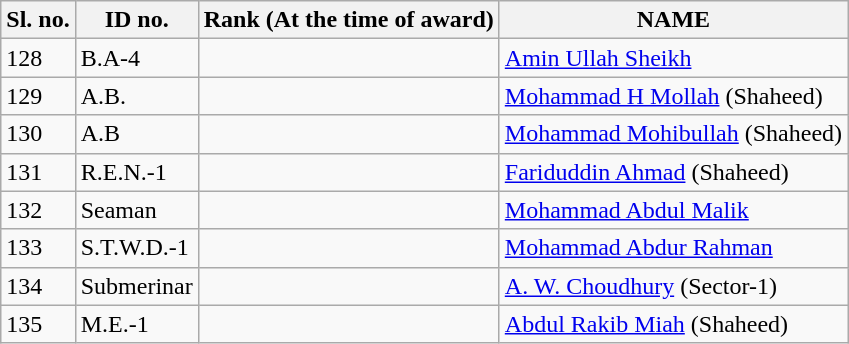<table class ="wikitable">
<tr>
<th>Sl. no.</th>
<th>ID no.</th>
<th>Rank (At the time of award)</th>
<th>NAME</th>
</tr>
<tr>
<td>128</td>
<td>B.A-4</td>
<td></td>
<td><a href='#'>Amin Ullah Sheikh</a></td>
</tr>
<tr>
<td>129</td>
<td>A.B.</td>
<td></td>
<td><a href='#'>Mohammad H Mollah</a> (Shaheed)</td>
</tr>
<tr>
<td>130</td>
<td>A.B</td>
<td></td>
<td><a href='#'>Mohammad Mohibullah</a> (Shaheed)</td>
</tr>
<tr>
<td>131</td>
<td>R.E.N.-1</td>
<td></td>
<td><a href='#'>Fariduddin Ahmad</a> (Shaheed)</td>
</tr>
<tr>
<td>132</td>
<td>Seaman</td>
<td></td>
<td><a href='#'>Mohammad Abdul Malik</a></td>
</tr>
<tr>
<td>133</td>
<td>S.T.W.D.-1</td>
<td></td>
<td><a href='#'>Mohammad Abdur Rahman</a></td>
</tr>
<tr>
<td>134</td>
<td>Submerinar</td>
<td></td>
<td><a href='#'>A. W. Choudhury</a> (Sector-1)</td>
</tr>
<tr>
<td>135</td>
<td>M.E.-1</td>
<td></td>
<td><a href='#'>Abdul Rakib Miah</a> (Shaheed)</td>
</tr>
</table>
